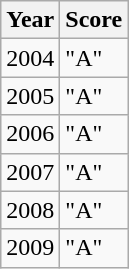<table class="wikitable">
<tr>
<th>Year</th>
<th>Score</th>
</tr>
<tr>
<td>2004</td>
<td>"A"</td>
</tr>
<tr>
<td>2005</td>
<td>"A"</td>
</tr>
<tr>
<td>2006</td>
<td>"A"</td>
</tr>
<tr>
<td>2007</td>
<td>"A"</td>
</tr>
<tr>
<td>2008</td>
<td>"A"</td>
</tr>
<tr>
<td>2009</td>
<td>"A"</td>
</tr>
</table>
